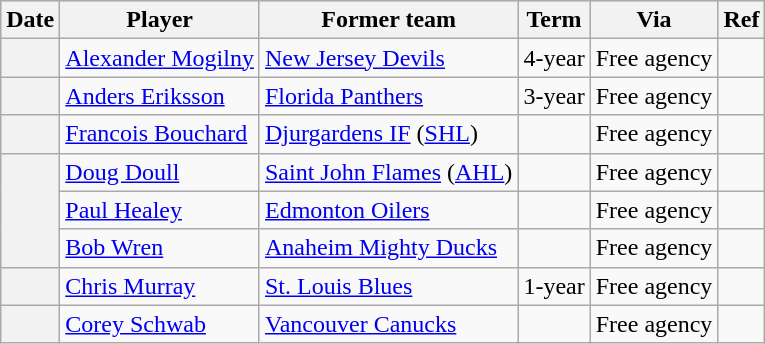<table class="wikitable plainrowheaders">
<tr style="background:#ddd; text-align:center;">
<th>Date</th>
<th>Player</th>
<th>Former team</th>
<th>Term</th>
<th>Via</th>
<th>Ref</th>
</tr>
<tr>
<th scope="row"></th>
<td><a href='#'>Alexander Mogilny</a></td>
<td><a href='#'>New Jersey Devils</a></td>
<td>4-year</td>
<td>Free agency</td>
<td></td>
</tr>
<tr>
<th scope="row"></th>
<td><a href='#'>Anders Eriksson</a></td>
<td><a href='#'>Florida Panthers</a></td>
<td>3-year</td>
<td>Free agency</td>
<td></td>
</tr>
<tr>
<th scope="row"></th>
<td><a href='#'>Francois Bouchard</a></td>
<td><a href='#'>Djurgardens IF</a> (<a href='#'>SHL</a>)</td>
<td></td>
<td>Free agency</td>
<td></td>
</tr>
<tr>
<th scope="row" rowspan=3></th>
<td><a href='#'>Doug Doull</a></td>
<td><a href='#'>Saint John Flames</a> (<a href='#'>AHL</a>)</td>
<td></td>
<td>Free agency</td>
<td></td>
</tr>
<tr>
<td><a href='#'>Paul Healey</a></td>
<td><a href='#'>Edmonton Oilers</a></td>
<td></td>
<td>Free agency</td>
<td></td>
</tr>
<tr>
<td><a href='#'>Bob Wren</a></td>
<td><a href='#'>Anaheim Mighty Ducks</a></td>
<td></td>
<td>Free agency</td>
<td></td>
</tr>
<tr>
<th scope="row"></th>
<td><a href='#'>Chris Murray</a></td>
<td><a href='#'>St. Louis Blues</a></td>
<td>1-year</td>
<td>Free agency</td>
<td></td>
</tr>
<tr>
<th scope="row"></th>
<td><a href='#'>Corey Schwab</a></td>
<td><a href='#'>Vancouver Canucks</a></td>
<td></td>
<td>Free agency</td>
<td></td>
</tr>
</table>
